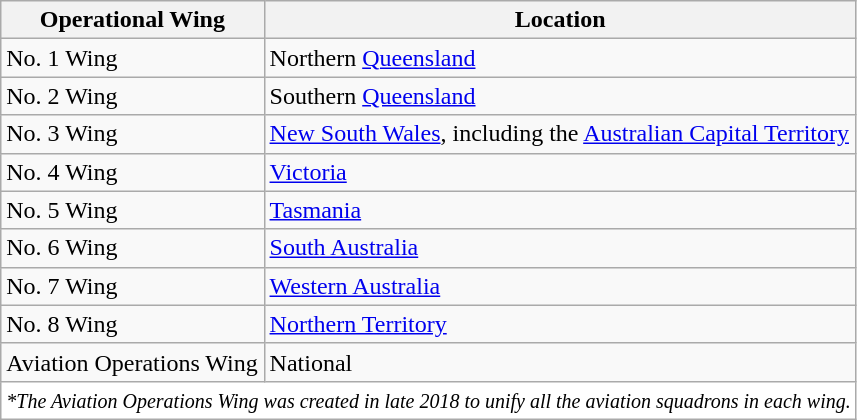<table class="wikitable">
<tr>
<th>Operational Wing</th>
<th>Location</th>
</tr>
<tr>
<td>No. 1 Wing</td>
<td>Northern <a href='#'>Queensland</a></td>
</tr>
<tr>
<td>No. 2 Wing</td>
<td>Southern <a href='#'>Queensland</a></td>
</tr>
<tr>
<td>No. 3 Wing</td>
<td><a href='#'>New South Wales</a>, including the <a href='#'>Australian Capital Territory</a></td>
</tr>
<tr>
<td>No. 4 Wing</td>
<td><a href='#'>Victoria</a></td>
</tr>
<tr>
<td>No. 5 Wing</td>
<td><a href='#'>Tasmania</a></td>
</tr>
<tr>
<td>No. 6 Wing</td>
<td><a href='#'>South Australia</a></td>
</tr>
<tr>
<td>No. 7 Wing</td>
<td><a href='#'>Western Australia</a></td>
</tr>
<tr>
<td>No. 8 Wing</td>
<td><a href='#'>Northern Territory</a></td>
</tr>
<tr>
<td>Aviation Operations Wing</td>
<td>National</td>
</tr>
<tr>
<td bgcolor="#ffffff" colspan="3"><small><em>*The Aviation Operations Wing was created in late 2018 to unify all the aviation squadrons in each wing.</em></small></td>
</tr>
</table>
